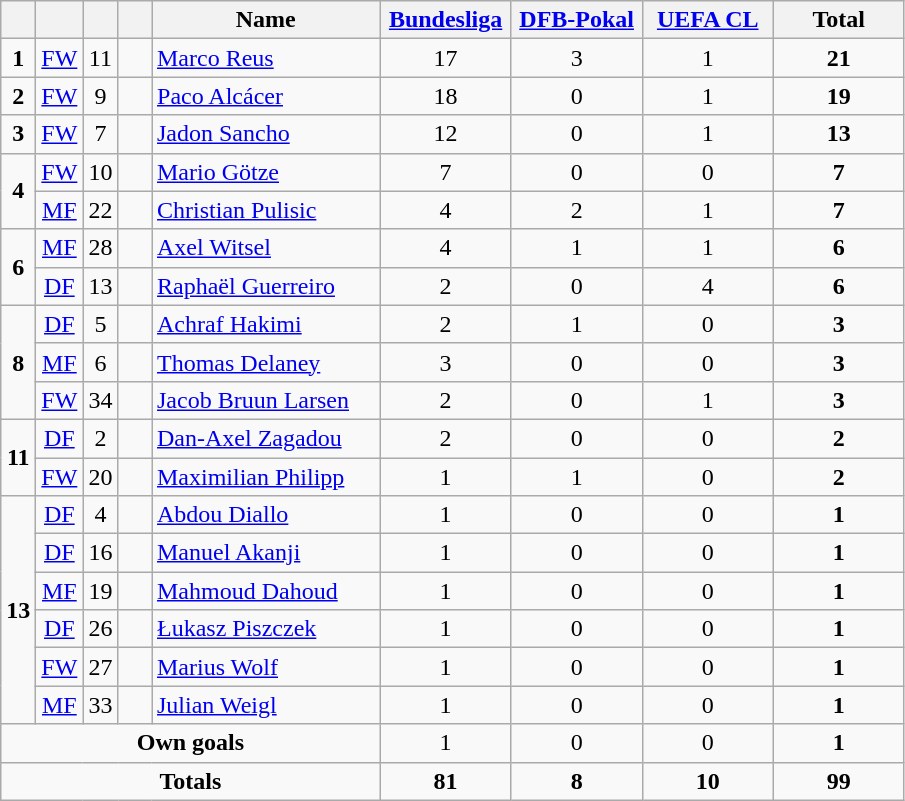<table class="wikitable" style="text-align:center">
<tr>
<th width=15></th>
<th width=15></th>
<th width=15></th>
<th width=15></th>
<th width=145>Name</th>
<th width=80><a href='#'>Bundesliga</a></th>
<th width=80><a href='#'>DFB-Pokal</a></th>
<th width=80><a href='#'>UEFA CL</a></th>
<th width=80>Total</th>
</tr>
<tr>
<td><strong>1</strong></td>
<td><a href='#'>FW</a></td>
<td>11</td>
<td></td>
<td align=left><a href='#'>Marco Reus</a></td>
<td>17</td>
<td>3</td>
<td>1</td>
<td><strong>21</strong></td>
</tr>
<tr>
<td><strong>2</strong></td>
<td><a href='#'>FW</a></td>
<td>9</td>
<td></td>
<td align=left><a href='#'>Paco Alcácer</a></td>
<td>18</td>
<td>0</td>
<td>1</td>
<td><strong>19</strong></td>
</tr>
<tr>
<td><strong>3</strong></td>
<td><a href='#'>FW</a></td>
<td>7</td>
<td></td>
<td align=left><a href='#'>Jadon Sancho</a></td>
<td>12</td>
<td>0</td>
<td>1</td>
<td><strong>13</strong></td>
</tr>
<tr>
<td rowspan="2"><strong>4</strong></td>
<td><a href='#'>FW</a></td>
<td>10</td>
<td></td>
<td align=left><a href='#'>Mario Götze</a></td>
<td>7</td>
<td>0</td>
<td>0</td>
<td><strong>7</strong></td>
</tr>
<tr>
<td><a href='#'>MF</a></td>
<td>22</td>
<td></td>
<td align=left><a href='#'>Christian Pulisic</a></td>
<td>4</td>
<td>2</td>
<td>1</td>
<td><strong>7</strong></td>
</tr>
<tr>
<td rowspan="2"><strong>6</strong></td>
<td><a href='#'>MF</a></td>
<td>28</td>
<td></td>
<td align=left><a href='#'>Axel Witsel</a></td>
<td>4</td>
<td>1</td>
<td>1</td>
<td><strong>6</strong></td>
</tr>
<tr>
<td><a href='#'>DF</a></td>
<td>13</td>
<td></td>
<td align=left><a href='#'>Raphaël Guerreiro</a></td>
<td>2</td>
<td>0</td>
<td>4</td>
<td><strong>6</strong></td>
</tr>
<tr>
<td rowspan="3"><strong>8</strong></td>
<td><a href='#'>DF</a></td>
<td>5</td>
<td></td>
<td align=left><a href='#'>Achraf Hakimi</a></td>
<td>2</td>
<td>1</td>
<td>0</td>
<td><strong>3</strong></td>
</tr>
<tr>
<td><a href='#'>MF</a></td>
<td>6</td>
<td></td>
<td align=left><a href='#'>Thomas Delaney</a></td>
<td>3</td>
<td>0</td>
<td>0</td>
<td><strong>3</strong></td>
</tr>
<tr>
<td><a href='#'>FW</a></td>
<td>34</td>
<td></td>
<td align=left><a href='#'>Jacob Bruun Larsen</a></td>
<td>2</td>
<td>0</td>
<td>1</td>
<td><strong>3</strong></td>
</tr>
<tr>
<td rowspan="2"><strong>11</strong></td>
<td><a href='#'>DF</a></td>
<td>2</td>
<td></td>
<td align=left><a href='#'>Dan-Axel Zagadou</a></td>
<td>2</td>
<td>0</td>
<td>0</td>
<td><strong>2</strong></td>
</tr>
<tr>
<td><a href='#'>FW</a></td>
<td>20</td>
<td></td>
<td align=left><a href='#'>Maximilian Philipp</a></td>
<td>1</td>
<td>1</td>
<td>0</td>
<td><strong>2</strong></td>
</tr>
<tr>
<td rowspan="6"><strong>13</strong></td>
<td><a href='#'>DF</a></td>
<td>4</td>
<td></td>
<td align=left><a href='#'>Abdou Diallo</a></td>
<td>1</td>
<td>0</td>
<td>0</td>
<td><strong>1</strong></td>
</tr>
<tr>
<td><a href='#'>DF</a></td>
<td>16</td>
<td></td>
<td align=left><a href='#'>Manuel Akanji</a></td>
<td>1</td>
<td>0</td>
<td>0</td>
<td><strong>1</strong></td>
</tr>
<tr>
<td><a href='#'>MF</a></td>
<td>19</td>
<td></td>
<td align=left><a href='#'>Mahmoud Dahoud</a></td>
<td>1</td>
<td>0</td>
<td>0</td>
<td><strong>1</strong></td>
</tr>
<tr>
<td><a href='#'>DF</a></td>
<td>26</td>
<td></td>
<td align=left><a href='#'>Łukasz Piszczek</a></td>
<td>1</td>
<td>0</td>
<td>0</td>
<td><strong>1</strong></td>
</tr>
<tr>
<td><a href='#'>FW</a></td>
<td>27</td>
<td></td>
<td align=left><a href='#'>Marius Wolf</a></td>
<td>1</td>
<td>0</td>
<td>0</td>
<td><strong>1</strong></td>
</tr>
<tr>
<td><a href='#'>MF</a></td>
<td>33</td>
<td></td>
<td align=left><a href='#'>Julian Weigl</a></td>
<td>1</td>
<td>0</td>
<td>0</td>
<td><strong>1</strong></td>
</tr>
<tr>
<td colspan=5><strong>Own goals</strong></td>
<td>1</td>
<td>0</td>
<td>0</td>
<td><strong>1</strong></td>
</tr>
<tr>
<td colspan=5><strong>Totals</strong></td>
<td><strong>81</strong></td>
<td><strong>8</strong></td>
<td><strong>10</strong></td>
<td><strong>99</strong></td>
</tr>
</table>
